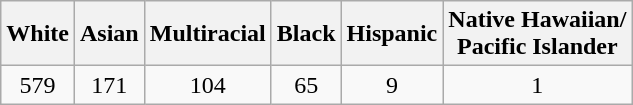<table class="wikitable" style=text-align:center>
<tr>
<th>White</th>
<th>Asian</th>
<th>Multiracial</th>
<th>Black</th>
<th>Hispanic</th>
<th>Native Hawaiian/<br>Pacific Islander</th>
</tr>
<tr>
<td>579</td>
<td>171</td>
<td>104</td>
<td>65</td>
<td>9</td>
<td>1</td>
</tr>
</table>
